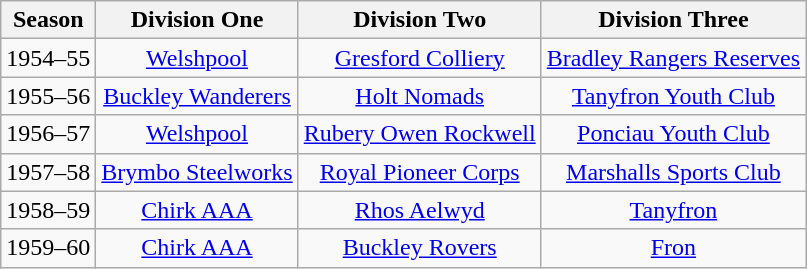<table class="wikitable" style="text-align: center">
<tr>
<th>Season</th>
<th>Division One</th>
<th>Division Two</th>
<th>Division Three</th>
</tr>
<tr>
<td>1954–55</td>
<td><a href='#'>Welshpool</a></td>
<td><a href='#'>Gresford Colliery</a></td>
<td><a href='#'>Bradley Rangers Reserves</a></td>
</tr>
<tr>
<td>1955–56</td>
<td><a href='#'>Buckley Wanderers</a></td>
<td><a href='#'>Holt Nomads</a></td>
<td><a href='#'>Tanyfron Youth Club</a></td>
</tr>
<tr>
<td>1956–57</td>
<td><a href='#'>Welshpool</a></td>
<td><a href='#'>Rubery Owen Rockwell</a></td>
<td><a href='#'>Ponciau Youth Club</a></td>
</tr>
<tr>
<td>1957–58</td>
<td><a href='#'>Brymbo Steelworks</a></td>
<td><a href='#'>Royal Pioneer Corps</a></td>
<td><a href='#'>Marshalls Sports Club</a></td>
</tr>
<tr>
<td>1958–59</td>
<td><a href='#'>Chirk AAA</a></td>
<td><a href='#'>Rhos Aelwyd</a></td>
<td><a href='#'>Tanyfron</a></td>
</tr>
<tr>
<td>1959–60</td>
<td><a href='#'>Chirk AAA</a></td>
<td><a href='#'>Buckley Rovers</a></td>
<td><a href='#'>Fron</a></td>
</tr>
</table>
